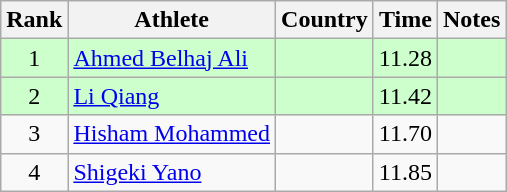<table class="wikitable sortable" style="text-align:center">
<tr>
<th>Rank</th>
<th>Athlete</th>
<th>Country</th>
<th>Time</th>
<th>Notes</th>
</tr>
<tr style="background:#cfc;">
<td>1</td>
<td align="left"><a href='#'>Ahmed Belhaj Ali</a></td>
<td align="left"></td>
<td>11.28</td>
<td></td>
</tr>
<tr style="background:#cfc;">
<td>2</td>
<td align="left"><a href='#'>Li Qiang</a></td>
<td align="left"></td>
<td>11.42</td>
<td></td>
</tr>
<tr>
<td>3</td>
<td align="left"><a href='#'>Hisham Mohammed</a></td>
<td align="left"></td>
<td>11.70</td>
<td></td>
</tr>
<tr>
<td>4</td>
<td align="left"><a href='#'>Shigeki Yano</a></td>
<td align="left"></td>
<td>11.85</td>
<td></td>
</tr>
</table>
